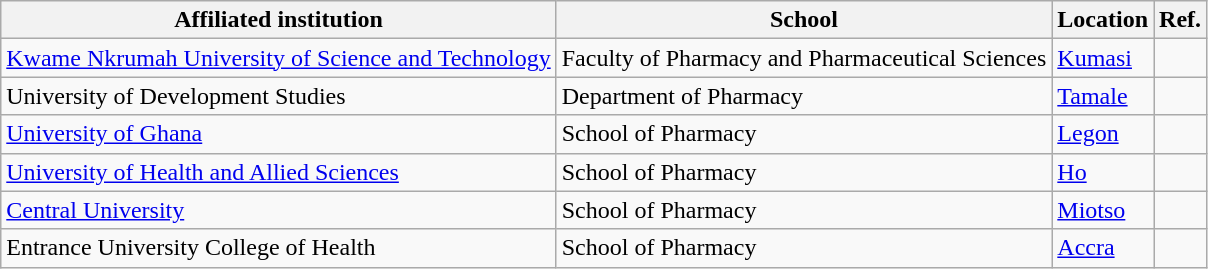<table class="wikitable sortable">
<tr>
<th>Affiliated institution</th>
<th>School</th>
<th>Location</th>
<th>Ref.</th>
</tr>
<tr>
<td><a href='#'>Kwame Nkrumah University of Science and Technology</a></td>
<td>Faculty of Pharmacy and Pharmaceutical Sciences</td>
<td><a href='#'>Kumasi</a></td>
<td></td>
</tr>
<tr>
<td>University of Development Studies</td>
<td>Department of Pharmacy</td>
<td><a href='#'>Tamale</a></td>
<td></td>
</tr>
<tr>
<td><a href='#'>University of Ghana</a></td>
<td>School of Pharmacy</td>
<td><a href='#'>Legon</a></td>
<td></td>
</tr>
<tr>
<td><a href='#'>University of Health and Allied Sciences</a></td>
<td>School of Pharmacy</td>
<td><a href='#'>Ho</a></td>
<td></td>
</tr>
<tr>
<td><a href='#'>Central University</a></td>
<td>School of Pharmacy</td>
<td><a href='#'>Miotso</a></td>
<td></td>
</tr>
<tr>
<td>Entrance University College of Health</td>
<td>School of Pharmacy</td>
<td><a href='#'>Accra</a></td>
<td></td>
</tr>
</table>
